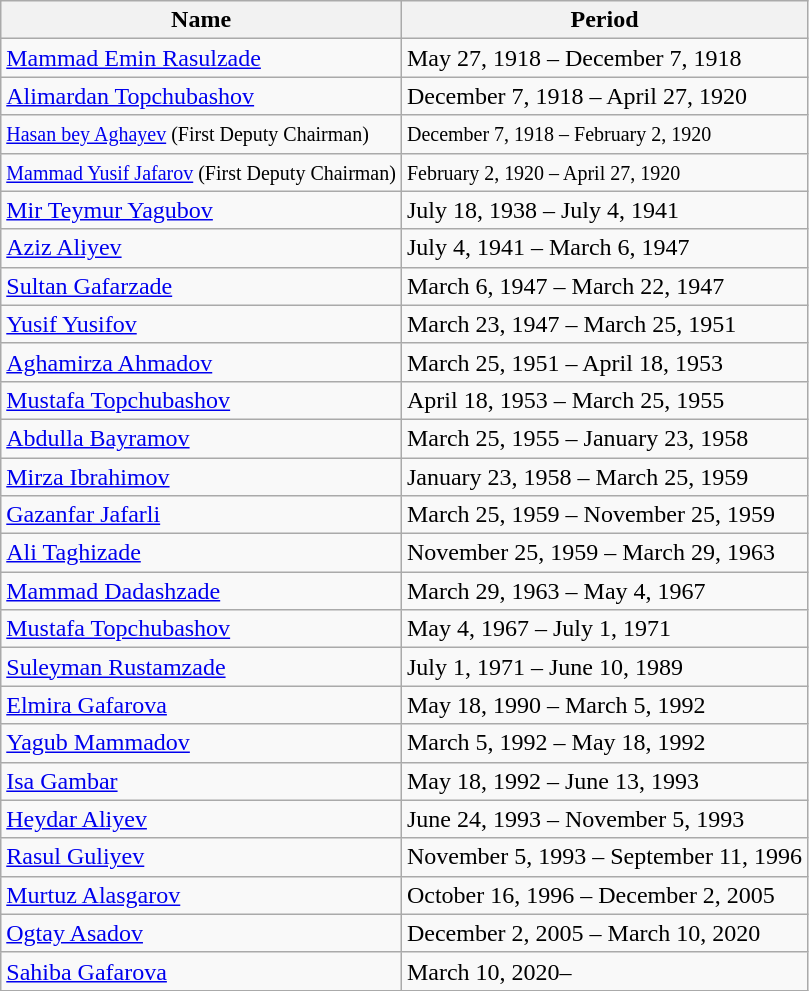<table class="wikitable">
<tr>
<th>Name</th>
<th>Period</th>
</tr>
<tr>
<td><a href='#'>Mammad Emin Rasulzade</a></td>
<td>May 27, 1918 – December 7, 1918</td>
</tr>
<tr>
<td><a href='#'>Alimardan Topchubashov</a></td>
<td>December 7, 1918 – April 27, 1920</td>
</tr>
<tr>
<td><small> <a href='#'>Hasan bey Aghayev</a> (First Deputy Chairman)</small></td>
<td><small> December 7, 1918 – February 2, 1920</small></td>
</tr>
<tr>
<td><small> <a href='#'>Mammad Yusif Jafarov</a> (First Deputy Chairman)</small></td>
<td><small> February 2, 1920 – April 27, 1920</small></td>
</tr>
<tr>
<td><a href='#'>Mir Teymur Yagubov</a></td>
<td>July 18, 1938 – July 4, 1941</td>
</tr>
<tr>
<td><a href='#'>Aziz Aliyev</a></td>
<td>July 4, 1941 – March 6, 1947</td>
</tr>
<tr>
<td><a href='#'>Sultan Gafarzade</a></td>
<td>March 6, 1947 – March 22, 1947</td>
</tr>
<tr>
<td><a href='#'>Yusif Yusifov</a></td>
<td>March 23, 1947 – March 25, 1951</td>
</tr>
<tr>
<td><a href='#'>Aghamirza Ahmadov</a></td>
<td>March 25, 1951 – April 18, 1953</td>
</tr>
<tr>
<td><a href='#'>Mustafa Topchubashov</a></td>
<td>April 18, 1953 – March 25, 1955</td>
</tr>
<tr>
<td><a href='#'>Abdulla Bayramov</a></td>
<td>March 25, 1955 – January 23, 1958</td>
</tr>
<tr>
<td><a href='#'>Mirza Ibrahimov</a></td>
<td>January 23, 1958 – March 25, 1959</td>
</tr>
<tr>
<td><a href='#'>Gazanfar Jafarli</a></td>
<td>March 25, 1959 – November 25, 1959</td>
</tr>
<tr>
<td><a href='#'>Ali Taghizade</a></td>
<td>November 25, 1959 – March 29, 1963</td>
</tr>
<tr>
<td><a href='#'>Mammad Dadashzade</a></td>
<td>March 29, 1963 – May 4, 1967</td>
</tr>
<tr>
<td><a href='#'>Mustafa Topchubashov</a></td>
<td>May 4, 1967 – July 1, 1971</td>
</tr>
<tr>
<td><a href='#'>Suleyman Rustamzade</a></td>
<td>July 1, 1971 – June 10, 1989</td>
</tr>
<tr>
<td><a href='#'>Elmira Gafarova</a></td>
<td>May 18, 1990 – March 5, 1992</td>
</tr>
<tr>
<td><a href='#'>Yagub Mammadov</a></td>
<td>March 5, 1992 – May 18, 1992</td>
</tr>
<tr>
<td><a href='#'>Isa Gambar</a></td>
<td>May 18, 1992 – June 13, 1993</td>
</tr>
<tr>
<td><a href='#'>Heydar Aliyev</a></td>
<td>June 24, 1993 – November 5, 1993</td>
</tr>
<tr>
<td><a href='#'>Rasul Guliyev</a></td>
<td>November 5, 1993 – September 11, 1996</td>
</tr>
<tr>
<td><a href='#'>Murtuz Alasgarov</a></td>
<td>October 16, 1996 – December 2, 2005</td>
</tr>
<tr>
<td><a href='#'>Ogtay Asadov</a></td>
<td>December 2, 2005 – March 10, 2020</td>
</tr>
<tr>
<td><a href='#'>Sahiba Gafarova</a></td>
<td>March 10, 2020–</td>
</tr>
</table>
